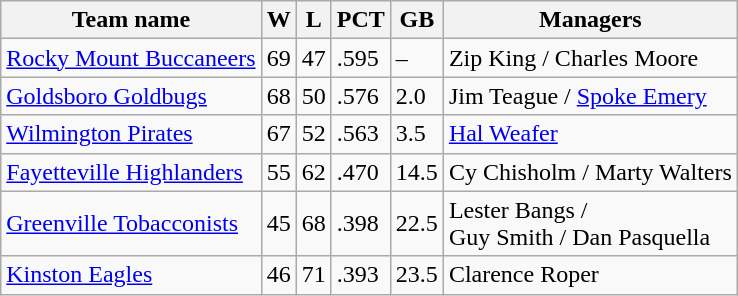<table class="wikitable">
<tr>
<th>Team name</th>
<th>W</th>
<th>L</th>
<th>PCT</th>
<th>GB</th>
<th>Managers</th>
</tr>
<tr>
<td><a href='#'>Rocky Mount Buccaneers</a></td>
<td>69</td>
<td>47</td>
<td>.595</td>
<td>–</td>
<td>Zip King / Charles Moore</td>
</tr>
<tr>
<td><a href='#'>Goldsboro Goldbugs</a></td>
<td>68</td>
<td>50</td>
<td>.576</td>
<td>2.0</td>
<td>Jim Teague / <a href='#'>Spoke Emery</a></td>
</tr>
<tr>
<td><a href='#'>Wilmington Pirates</a></td>
<td>67</td>
<td>52</td>
<td>.563</td>
<td>3.5</td>
<td><a href='#'>Hal Weafer</a></td>
</tr>
<tr>
<td><a href='#'>Fayetteville Highlanders</a></td>
<td>55</td>
<td>62</td>
<td>.470</td>
<td>14.5</td>
<td>Cy Chisholm / Marty Walters</td>
</tr>
<tr>
<td><a href='#'>Greenville Tobacconists</a></td>
<td>45</td>
<td>68</td>
<td>.398</td>
<td>22.5</td>
<td>Lester Bangs /<br> Guy Smith / Dan Pasquella</td>
</tr>
<tr>
<td><a href='#'>Kinston Eagles</a></td>
<td>46</td>
<td>71</td>
<td>.393</td>
<td>23.5</td>
<td>Clarence Roper</td>
</tr>
</table>
